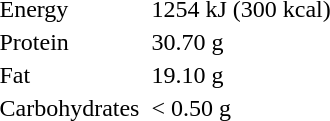<table>
<tr>
<td>Energy</td>
<td>1254 kJ (300 kcal)</td>
</tr>
<tr>
<td>Protein</td>
<td>30.70 g</td>
</tr>
<tr>
<td>Fat</td>
<td>19.10 g</td>
</tr>
<tr>
<td>Carbohydrates </td>
<td>< 0.50 g</td>
</tr>
</table>
